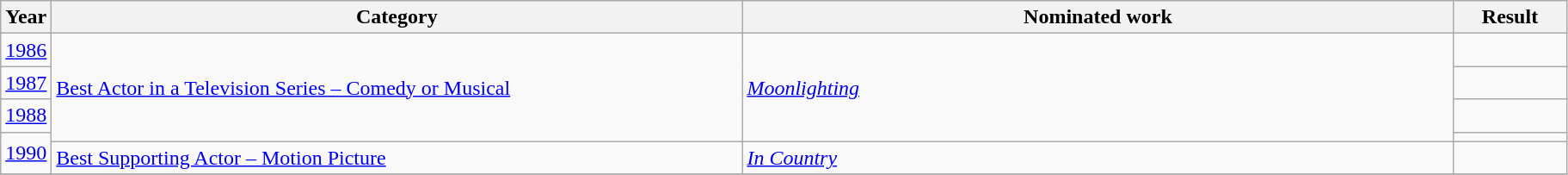<table class=wikitable>
<tr>
<th scope="col" style="width:1em;">Year</th>
<th scope="col" style="width:33em;">Category</th>
<th scope="col" style="width:34em;">Nominated work</th>
<th scope="col" style="width:5em;">Result</th>
</tr>
<tr>
<td><a href='#'>1986</a></td>
<td rowspan="4"><a href='#'>Best Actor in a Television Series – Comedy or Musical</a></td>
<td rowspan="4"><em><a href='#'>Moonlighting</a></em></td>
<td></td>
</tr>
<tr>
<td><a href='#'>1987</a></td>
<td></td>
</tr>
<tr>
<td><a href='#'>1988</a></td>
<td></td>
</tr>
<tr>
<td rowspan="2"><a href='#'>1990</a></td>
<td></td>
</tr>
<tr>
<td><a href='#'>Best Supporting Actor – Motion Picture</a></td>
<td><em><a href='#'>In Country</a></em></td>
<td></td>
</tr>
<tr>
</tr>
</table>
